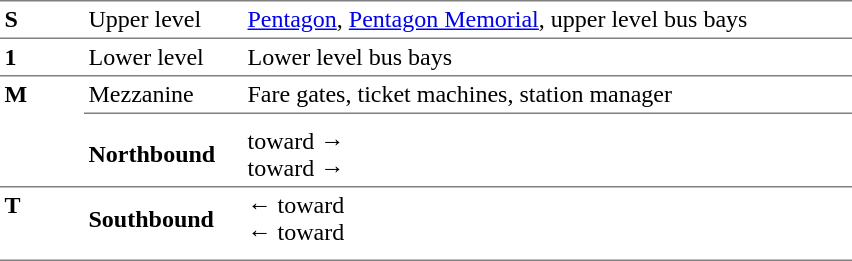<table table border=0 cellspacing=0 cellpadding=3>
<tr>
<td style="border-top:solid 1px gray;" width=50><strong>S</strong></td>
<td style="border-top:solid 1px gray;" width=100>Upper level</td>
<td style="border-top:solid 1px gray;" width=400><a href='#'>Pentagon</a>, <a href='#'>Pentagon Memorial</a>, upper level bus bays</td>
</tr>
<tr>
<td style="border-top:solid 1px gray;"><strong>1</strong></td>
<td style="border-top:solid 1px gray;">Lower level</td>
<td style="border-top:solid 1px gray;">Lower level bus bays</td>
</tr>
<tr>
<td style="border-top:solid 1px gray;" rowspan=3 valign=top><strong>M</strong></td>
<td style="border-top:solid 1px gray;">Mezzanine</td>
<td style="border-top:solid 1px gray;">Fare gates, ticket machines, station manager</td>
</tr>
<tr>
<td style="border-bottom:solid 2px var(--color-emphasized);border-right:solid 2px var(--color-emphasized);border-left:solid 2px var(--color-emphasized);border-top:solid 1px gray;text-align:center;" colspan=2></td>
</tr>
<tr>
<td><strong>Northbound</strong></td>
<td>  toward   →<br>  toward   →</td>
</tr>
<tr>
<td style="border-top:solid 1px gray;border-bottom:solid 1px gray;" rowspan=2 valign=top><strong>T</strong></td>
<td style="border-top:solid 1px gray;"><strong>Southbound</strong></td>
<td style="border-top:solid 1px gray;">←  toward  <br>←  toward  </td>
</tr>
<tr>
<td style="border-top:solid 2px var(--color-emphasized);border-right:solid 2px var(--color-emphasized);border-left:solid 2px var(--color-emphasized);border-bottom:solid 1px gray;text-align:center;" colspan=2></td>
</tr>
</table>
